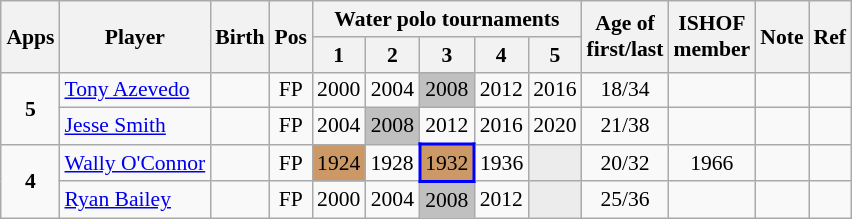<table class="wikitable sortable" style="text-align: center; font-size: 90%; margin-left: 1em;">
<tr>
<th rowspan="2">Apps</th>
<th rowspan="2">Player</th>
<th rowspan="2">Birth</th>
<th rowspan="2">Pos</th>
<th colspan="5">Water polo tournaments</th>
<th rowspan="2">Age of<br>first/last</th>
<th rowspan="2">ISHOF<br>member</th>
<th rowspan="2">Note</th>
<th rowspan="2" class="unsortable">Ref</th>
</tr>
<tr>
<th>1</th>
<th style="width: 2em;" class="unsortable">2</th>
<th style="width: 2em;" class="unsortable">3</th>
<th style="width: 2em;" class="unsortable">4</th>
<th style="width: 2em;" class="unsortable">5</th>
</tr>
<tr>
<td rowspan="2"><strong>5</strong></td>
<td style="text-align: left;" data-sort-value="Azevedo, Tony"><a href='#'>Tony Azevedo</a></td>
<td></td>
<td>FP</td>
<td>2000</td>
<td>2004</td>
<td style="background-color: silver;">2008</td>
<td>2012</td>
<td>2016</td>
<td>18/34</td>
<td></td>
<td style="text-align: left;"></td>
<td></td>
</tr>
<tr>
<td style="text-align: left;" data-sort-value="Smith, Jesse"><a href='#'>Jesse Smith</a></td>
<td></td>
<td>FP</td>
<td>2004</td>
<td style="background-color: silver;">2008</td>
<td>2012</td>
<td>2016</td>
<td>2020</td>
<td>21/38</td>
<td></td>
<td style="text-align: left;"></td>
<td></td>
</tr>
<tr>
<td rowspan="2"><strong>4</strong></td>
<td style="text-align: left;" data-sort-value="OConnor, Wally"><a href='#'>Wally O'Connor</a></td>
<td></td>
<td>FP</td>
<td style="background-color: #cc9966;">1924</td>
<td>1928</td>
<td style="border: 2px solid blue; background-color: #cc9966;">1932</td>
<td>1936</td>
<td style="background-color: #ececec;"></td>
<td>20/32</td>
<td>1966</td>
<td style="text-align: left;"></td>
<td></td>
</tr>
<tr>
<td style="text-align: left;" data-sort-value="Bailey, Ryan"><a href='#'>Ryan Bailey</a></td>
<td></td>
<td>FP</td>
<td>2000</td>
<td>2004</td>
<td style="background-color: silver;">2008</td>
<td>2012</td>
<td style="background-color: #ececec;"></td>
<td>25/36</td>
<td></td>
<td style="text-align: left;"></td>
<td></td>
</tr>
</table>
